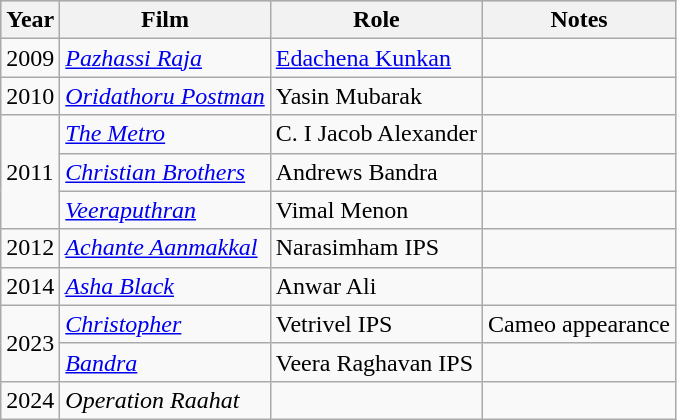<table class="wikitable sortable">
<tr style="background:#ccc; text-align:center;">
<th>Year</th>
<th>Film</th>
<th>Role</th>
<th class=unsortable>Notes</th>
</tr>
<tr>
<td>2009</td>
<td><em><a href='#'>Pazhassi Raja</a></em></td>
<td><a href='#'>Edachena Kunkan</a></td>
<td></td>
</tr>
<tr>
<td>2010</td>
<td><em><a href='#'>Oridathoru Postman</a></em></td>
<td>Yasin Mubarak</td>
<td></td>
</tr>
<tr>
<td rowspan="3">2011</td>
<td><em><a href='#'>The Metro</a></em></td>
<td>C. I Jacob Alexander</td>
<td></td>
</tr>
<tr>
<td><em><a href='#'>Christian Brothers</a></em></td>
<td>Andrews Bandra</td>
<td></td>
</tr>
<tr>
<td><em><a href='#'>Veeraputhran</a></em></td>
<td>Vimal Menon</td>
<td></td>
</tr>
<tr>
<td>2012</td>
<td><em><a href='#'>Achante Aanmakkal</a></em></td>
<td>Narasimham IPS</td>
<td></td>
</tr>
<tr>
<td>2014</td>
<td><em><a href='#'>Asha Black</a></em></td>
<td>Anwar Ali</td>
<td></td>
</tr>
<tr>
<td rowspan="2">2023</td>
<td><em><a href='#'>Christopher</a></em></td>
<td>Vetrivel IPS</td>
<td>Cameo appearance</td>
</tr>
<tr>
<td><em><a href='#'>Bandra</a></em></td>
<td>Veera Raghavan IPS</td>
<td></td>
</tr>
<tr>
<td>2024</td>
<td><em>Operation Raahat</em></td>
<td></td>
<td></td>
</tr>
</table>
